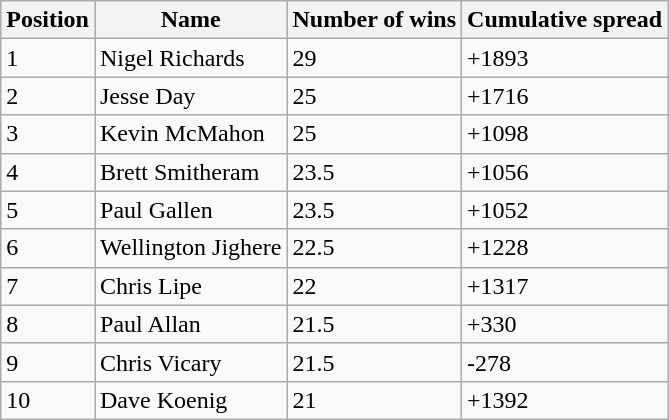<table class="wikitable">
<tr>
<th>Position</th>
<th>Name</th>
<th>Number of wins</th>
<th>Cumulative spread</th>
</tr>
<tr>
<td>1</td>
<td>Nigel Richards</td>
<td>29</td>
<td>+1893</td>
</tr>
<tr>
<td>2</td>
<td>Jesse Day</td>
<td>25</td>
<td>+1716</td>
</tr>
<tr>
<td>3</td>
<td>Kevin McMahon</td>
<td>25</td>
<td>+1098</td>
</tr>
<tr>
<td>4</td>
<td>Brett Smitheram</td>
<td>23.5</td>
<td>+1056</td>
</tr>
<tr>
<td>5</td>
<td>Paul Gallen</td>
<td>23.5</td>
<td>+1052</td>
</tr>
<tr>
<td>6</td>
<td>Wellington Jighere</td>
<td>22.5</td>
<td>+1228</td>
</tr>
<tr>
<td>7</td>
<td>Chris Lipe</td>
<td>22</td>
<td>+1317</td>
</tr>
<tr>
<td>8</td>
<td>Paul Allan</td>
<td>21.5</td>
<td>+330</td>
</tr>
<tr>
<td>9</td>
<td>Chris Vicary</td>
<td>21.5</td>
<td>-278</td>
</tr>
<tr>
<td>10</td>
<td>Dave Koenig</td>
<td>21</td>
<td>+1392</td>
</tr>
</table>
